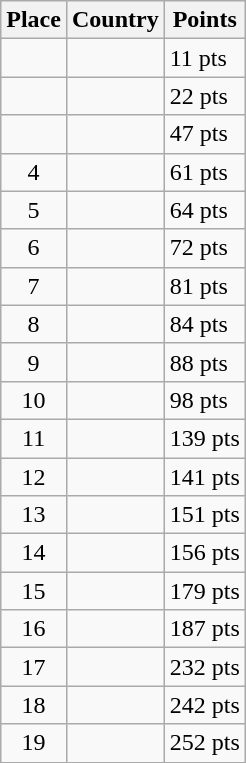<table class=wikitable>
<tr>
<th>Place</th>
<th>Country</th>
<th>Points</th>
</tr>
<tr>
<td align=center></td>
<td></td>
<td>11 pts</td>
</tr>
<tr>
<td align=center></td>
<td></td>
<td>22 pts</td>
</tr>
<tr>
<td align=center></td>
<td></td>
<td>47 pts</td>
</tr>
<tr>
<td align=center>4</td>
<td></td>
<td>61 pts</td>
</tr>
<tr>
<td align=center>5</td>
<td></td>
<td>64 pts</td>
</tr>
<tr>
<td align=center>6</td>
<td></td>
<td>72 pts</td>
</tr>
<tr>
<td align=center>7</td>
<td></td>
<td>81 pts</td>
</tr>
<tr>
<td align=center>8</td>
<td></td>
<td>84 pts</td>
</tr>
<tr>
<td align=center>9</td>
<td></td>
<td>88 pts</td>
</tr>
<tr>
<td align=center>10</td>
<td></td>
<td>98 pts</td>
</tr>
<tr>
<td align=center>11</td>
<td></td>
<td>139 pts</td>
</tr>
<tr>
<td align=center>12</td>
<td></td>
<td>141 pts</td>
</tr>
<tr>
<td align=center>13</td>
<td></td>
<td>151 pts</td>
</tr>
<tr>
<td align=center>14</td>
<td></td>
<td>156 pts</td>
</tr>
<tr>
<td align=center>15</td>
<td></td>
<td>179 pts</td>
</tr>
<tr>
<td align=center>16</td>
<td></td>
<td>187 pts</td>
</tr>
<tr>
<td align=center>17</td>
<td></td>
<td>232 pts</td>
</tr>
<tr>
<td align=center>18</td>
<td></td>
<td>242 pts</td>
</tr>
<tr>
<td align=center>19</td>
<td></td>
<td>252 pts</td>
</tr>
</table>
